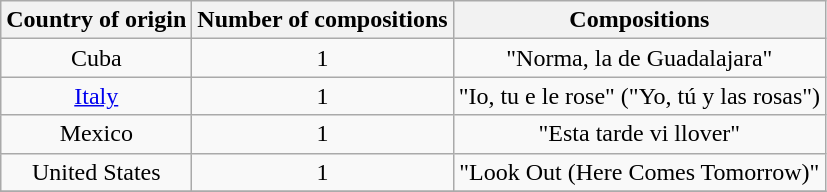<table class="wikitable">
<tr>
<th>Country of origin</th>
<th>Number of compositions</th>
<th>Compositions</th>
</tr>
<tr>
<td align="center">Cuba</td>
<td align="center">1</td>
<td align="center">"Norma, la de Guadalajara"</td>
</tr>
<tr>
<td align="center"><a href='#'>Italy</a></td>
<td align="center">1</td>
<td align="center">"Io, tu e le rose" ("Yo, tú y las rosas")</td>
</tr>
<tr>
<td align="center">Mexico</td>
<td align="center">1</td>
<td align="center">"Esta tarde vi llover"</td>
</tr>
<tr>
<td align="center">United States</td>
<td align="center">1</td>
<td align="center">"Look Out (Here Comes Tomorrow)"</td>
</tr>
<tr>
</tr>
</table>
